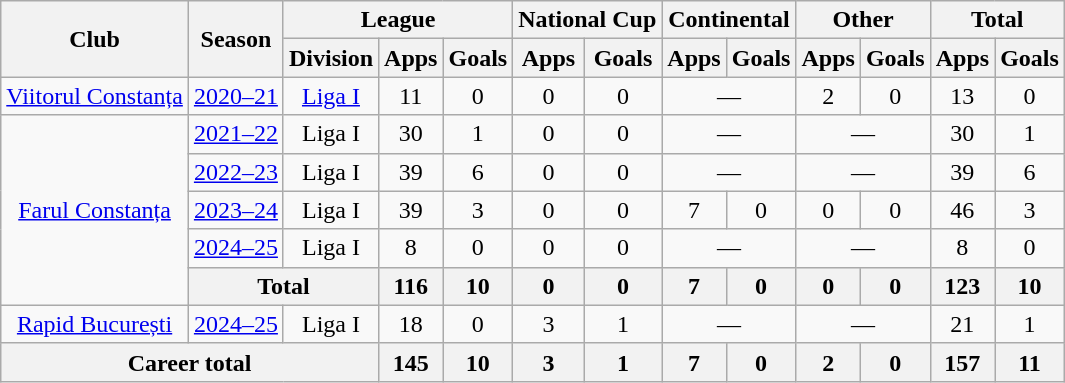<table class=wikitable style=text-align:center>
<tr>
<th rowspan=2>Club</th>
<th rowspan=2>Season</th>
<th colspan=3>League</th>
<th colspan=2>National Cup</th>
<th colspan=2>Continental</th>
<th colspan=2>Other</th>
<th colspan=2>Total</th>
</tr>
<tr>
<th>Division</th>
<th>Apps</th>
<th>Goals</th>
<th>Apps</th>
<th>Goals</th>
<th>Apps</th>
<th>Goals</th>
<th>Apps</th>
<th>Goals</th>
<th>Apps</th>
<th>Goals</th>
</tr>
<tr>
<td rowspan="1"><a href='#'>Viitorul Constanța</a></td>
<td><a href='#'>2020–21</a></td>
<td rowspan="1"><a href='#'>Liga I</a></td>
<td>11</td>
<td>0</td>
<td>0</td>
<td>0</td>
<td colspan="2">—</td>
<td>2</td>
<td>0</td>
<td>13</td>
<td>0</td>
</tr>
<tr>
<td rowspan="5"><a href='#'>Farul Constanța</a></td>
<td><a href='#'>2021–22</a></td>
<td>Liga I</td>
<td>30</td>
<td>1</td>
<td>0</td>
<td>0</td>
<td colspan="2">—</td>
<td colspan="2">—</td>
<td>30</td>
<td>1</td>
</tr>
<tr>
<td><a href='#'>2022–23</a></td>
<td>Liga I</td>
<td>39</td>
<td>6</td>
<td>0</td>
<td>0</td>
<td colspan="2">—</td>
<td colspan="2">—</td>
<td>39</td>
<td>6</td>
</tr>
<tr>
<td><a href='#'>2023–24</a></td>
<td>Liga I</td>
<td>39</td>
<td>3</td>
<td>0</td>
<td>0</td>
<td>7</td>
<td>0</td>
<td>0</td>
<td>0</td>
<td>46</td>
<td>3</td>
</tr>
<tr>
<td><a href='#'>2024–25</a></td>
<td>Liga I</td>
<td>8</td>
<td>0</td>
<td>0</td>
<td>0</td>
<td colspan="2">—</td>
<td colspan="2">—</td>
<td>8</td>
<td>0</td>
</tr>
<tr>
<th colspan="2">Total</th>
<th>116</th>
<th>10</th>
<th>0</th>
<th>0</th>
<th>7</th>
<th>0</th>
<th>0</th>
<th>0</th>
<th>123</th>
<th>10</th>
</tr>
<tr>
<td rowspan="1"><a href='#'>Rapid București</a></td>
<td><a href='#'>2024–25</a></td>
<td rowspan="1">Liga I</td>
<td>18</td>
<td>0</td>
<td>3</td>
<td>1</td>
<td colspan="2">—</td>
<td colspan="2">—</td>
<td>21</td>
<td>1</td>
</tr>
<tr>
<th colspan="3">Career total</th>
<th>145</th>
<th>10</th>
<th>3</th>
<th>1</th>
<th>7</th>
<th>0</th>
<th>2</th>
<th>0</th>
<th>157</th>
<th>11</th>
</tr>
</table>
